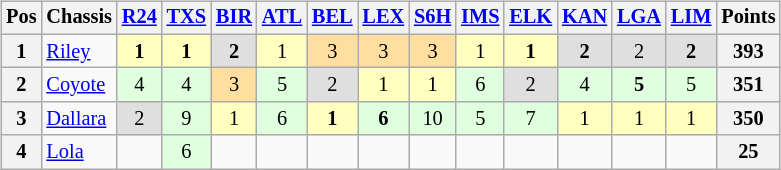<table>
<tr>
<td><br><table class="wikitable" style="font-size:85%; text-align:center">
<tr style="background:#f9f9f9" valign="top">
<th valign="middle">Pos</th>
<th valign="middle">Chassis</th>
<th><a href='#'>R24</a><br></th>
<th><a href='#'>TXS</a><br></th>
<th><a href='#'>BIR</a><br></th>
<th><a href='#'>ATL</a><br></th>
<th><a href='#'>BEL</a><br></th>
<th><a href='#'>LEX</a><br></th>
<th><a href='#'>S6H</a><br></th>
<th><a href='#'>IMS</a><br></th>
<th><a href='#'>ELK</a><br></th>
<th><a href='#'>KAN</a><br></th>
<th><a href='#'>LGA</a><br></th>
<th><a href='#'>LIM</a><br></th>
<th valign="middle">Points</th>
</tr>
<tr>
<th>1</th>
<td align="left"> <a href='#'>Riley</a></td>
<td style="background:#ffffbf;"><strong>1</strong></td>
<td style="background:#ffffbf;"><strong>1</strong></td>
<td style="background:#dfdfdf;"><strong>2</strong></td>
<td style="background:#ffffbf;">1</td>
<td style="background:#ffdf9f;">3</td>
<td style="background:#ffdf9f;">3</td>
<td style="background:#ffdf9f;">3</td>
<td style="background:#ffffbf;">1</td>
<td style="background:#ffffbf;"><strong>1</strong></td>
<td style="background:#dfdfdf;"><strong>2</strong></td>
<td style="background:#dfdfdf;">2</td>
<td style="background:#dfdfdf;"><strong>2</strong></td>
<th>393</th>
</tr>
<tr>
<th>2</th>
<td align="left"> <a href='#'>Coyote</a></td>
<td style="background:#dfffdf;">4</td>
<td style="background:#dfffdf;">4</td>
<td style="background:#ffdf9f;">3</td>
<td style="background:#dfffdf;">5</td>
<td style="background:#dfdfdf;">2</td>
<td style="background:#ffffbf;">1</td>
<td style="background:#ffffbf;">1</td>
<td style="background:#dfffdf;">6</td>
<td style="background:#dfdfdf;">2</td>
<td style="background:#dfffdf;">4</td>
<td style="background:#dfffdf;"><strong>5</strong></td>
<td style="background:#dfffdf;">5</td>
<th>351</th>
</tr>
<tr>
<th>3</th>
<td align="left"> <a href='#'>Dallara</a></td>
<td style="background:#dfdfdf;">2</td>
<td style="background:#dfffdf;">9</td>
<td style="background:#ffffbf;">1</td>
<td style="background:#dfffdf;">6</td>
<td style="background:#ffffbf;"><strong>1</strong></td>
<td style="background:#dfffdf;"><strong>6</strong></td>
<td style="background:#dfffdf;">10</td>
<td style="background:#dfffdf;">5</td>
<td style="background:#dfffdf;">7</td>
<td style="background:#ffffbf;">1</td>
<td style="background:#ffffbf;">1</td>
<td style="background:#ffffbf;">1</td>
<th>350</th>
</tr>
<tr>
<th>4</th>
<td align="left"> <a href='#'>Lola</a></td>
<td></td>
<td style="background:#dfffdf;">6</td>
<td></td>
<td></td>
<td></td>
<td></td>
<td></td>
<td></td>
<td></td>
<td></td>
<td></td>
<td></td>
<th>25</th>
</tr>
</table>
</td>
<td valign="top"></td>
</tr>
</table>
